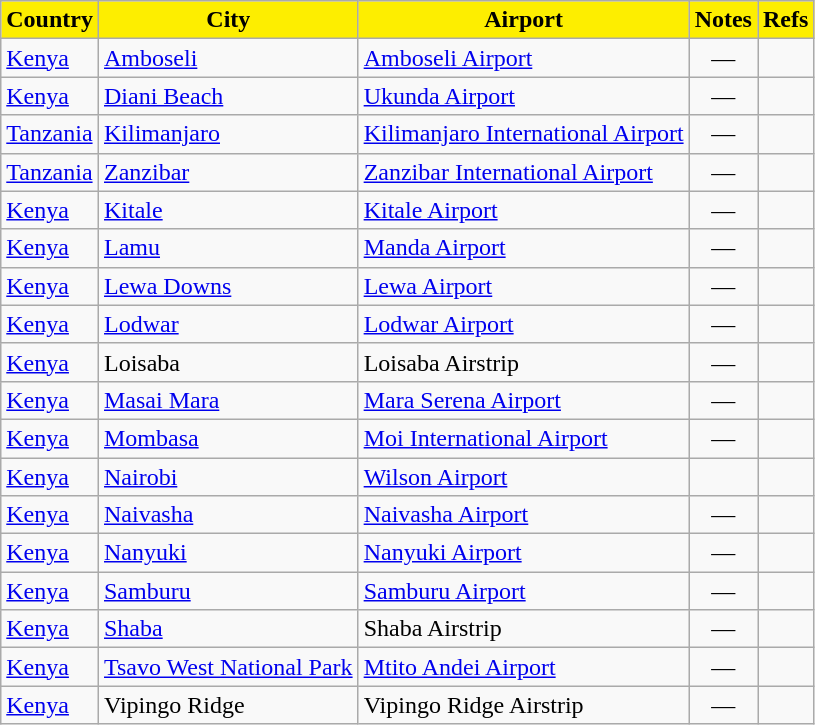<table class="wikitable sortable">
<tr>
<th style="background-color:#FDEE00;color:Black">Country</th>
<th style="background-color:#FDEE00;color:Black">City</th>
<th style="background-color:#FDEE00;color:Black">Airport</th>
<th style="background-color:#FDEE00;color:Black">Notes</th>
<th style="background-color:#FDEE00;color:Black" class="unsortable">Refs</th>
</tr>
<tr>
<td><a href='#'>Kenya</a></td>
<td><a href='#'>Amboseli</a></td>
<td><a href='#'>Amboseli Airport</a></td>
<td align=center>—</td>
<td align=center></td>
</tr>
<tr>
<td><a href='#'>Kenya</a></td>
<td><a href='#'>Diani Beach</a></td>
<td><a href='#'>Ukunda Airport</a></td>
<td align=center>—</td>
<td align=center></td>
</tr>
<tr>
<td><a href='#'>Tanzania</a></td>
<td><a href='#'>Kilimanjaro</a></td>
<td><a href='#'>Kilimanjaro International Airport</a></td>
<td align=center>—</td>
<td align=center></td>
</tr>
<tr>
<td><a href='#'>Tanzania</a></td>
<td><a href='#'>Zanzibar</a></td>
<td><a href='#'>Zanzibar International Airport</a></td>
<td align=center>—</td>
<td align=center></td>
</tr>
<tr>
<td><a href='#'>Kenya</a></td>
<td><a href='#'>Kitale</a></td>
<td><a href='#'>Kitale Airport</a></td>
<td align=center>—</td>
<td align=center></td>
</tr>
<tr>
<td><a href='#'>Kenya</a></td>
<td><a href='#'>Lamu</a></td>
<td><a href='#'>Manda Airport</a></td>
<td align=center>—</td>
<td align=center></td>
</tr>
<tr>
<td><a href='#'>Kenya</a></td>
<td><a href='#'>Lewa Downs</a></td>
<td><a href='#'>Lewa Airport</a></td>
<td align=center>—</td>
<td align=center></td>
</tr>
<tr>
<td><a href='#'>Kenya</a></td>
<td><a href='#'>Lodwar</a></td>
<td><a href='#'>Lodwar Airport</a></td>
<td align=center>—</td>
<td align=center></td>
</tr>
<tr>
<td><a href='#'>Kenya</a></td>
<td>Loisaba</td>
<td>Loisaba Airstrip</td>
<td align=center>—</td>
<td align=center></td>
</tr>
<tr>
<td><a href='#'>Kenya</a></td>
<td><a href='#'>Masai Mara</a></td>
<td><a href='#'>Mara Serena Airport</a></td>
<td align=center>—</td>
<td align=center></td>
</tr>
<tr>
<td><a href='#'>Kenya</a></td>
<td><a href='#'>Mombasa</a></td>
<td><a href='#'>Moi International Airport</a></td>
<td align=center>—</td>
<td align=center></td>
</tr>
<tr>
<td><a href='#'>Kenya</a></td>
<td><a href='#'>Nairobi</a></td>
<td><a href='#'>Wilson Airport</a></td>
<td></td>
<td align=center></td>
</tr>
<tr>
<td><a href='#'>Kenya</a></td>
<td><a href='#'>Naivasha</a></td>
<td><a href='#'>Naivasha Airport</a></td>
<td align=center>—</td>
<td align=center></td>
</tr>
<tr>
<td><a href='#'>Kenya</a></td>
<td><a href='#'>Nanyuki</a></td>
<td><a href='#'>Nanyuki Airport</a></td>
<td align=center>—</td>
<td align=center></td>
</tr>
<tr>
<td><a href='#'>Kenya</a></td>
<td><a href='#'>Samburu</a></td>
<td><a href='#'>Samburu Airport</a></td>
<td align=center>—</td>
<td align=center></td>
</tr>
<tr>
<td><a href='#'>Kenya</a></td>
<td><a href='#'>Shaba</a></td>
<td>Shaba Airstrip</td>
<td align=center>—</td>
<td align=center></td>
</tr>
<tr>
<td><a href='#'>Kenya</a></td>
<td><a href='#'>Tsavo West National Park</a></td>
<td><a href='#'>Mtito Andei Airport</a></td>
<td align=center>—</td>
<td align=center></td>
</tr>
<tr>
<td><a href='#'>Kenya</a></td>
<td>Vipingo Ridge</td>
<td>Vipingo Ridge Airstrip</td>
<td align=center>—</td>
<td align=center></td>
</tr>
</table>
